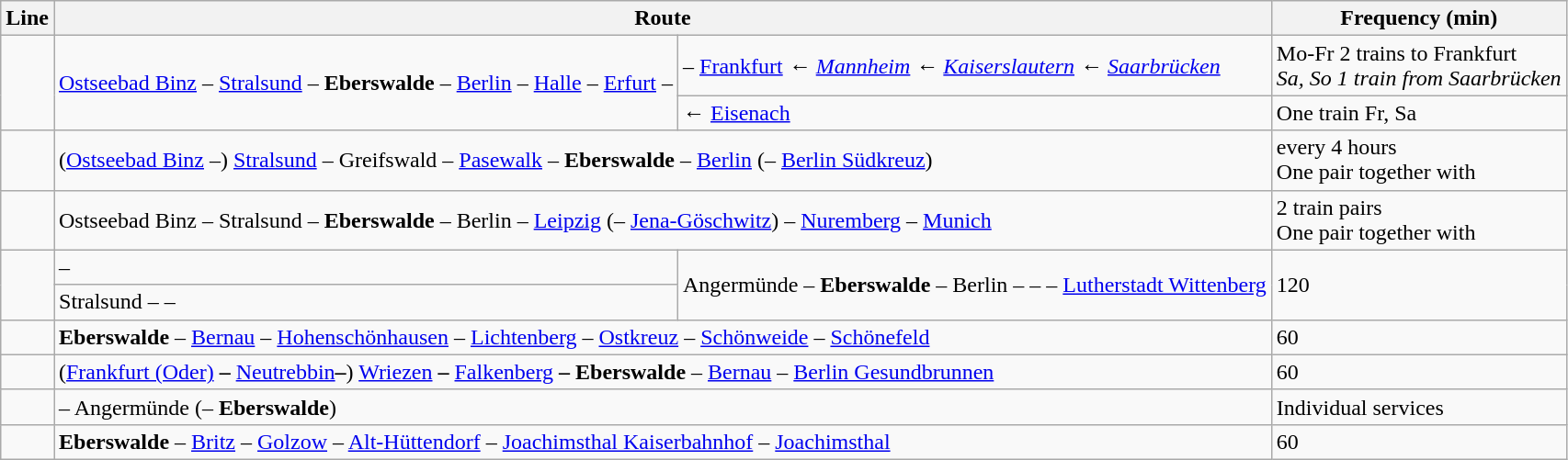<table class="wikitable">
<tr>
<th>Line</th>
<th colspan="2">Route</th>
<th>Frequency (min)</th>
</tr>
<tr>
<td rowspan="2" align="center"></td>
<td rowspan="2"><a href='#'>Ostseebad Binz</a> – <a href='#'>Stralsund</a> – <strong>Eberswalde</strong> – <a href='#'>Berlin</a> – <a href='#'>Halle</a> – <a href='#'>Erfurt</a> –</td>
<td>– <a href='#'>Frankfurt</a> <em>← <a href='#'>Mannheim</a> ← <a href='#'>Kaiserslautern</a> ← <a href='#'>Saarbrücken</a></em></td>
<td>Mo-Fr 2 trains to Frankfurt<br><em>Sa, So 1 train from Saarbrücken</em></td>
</tr>
<tr>
<td>← <a href='#'>Eisenach</a></td>
<td>One train Fr, Sa</td>
</tr>
<tr>
<td></td>
<td colspan="2">(<a href='#'>Ostseebad Binz</a> –) <a href='#'>Stralsund</a> – Greifswald – <a href='#'>Pasewalk</a> – <strong>Eberswalde</strong> – <a href='#'>Berlin</a> (– <a href='#'>Berlin Südkreuz</a>)</td>
<td>every 4 hours<br>One pair together with </td>
</tr>
<tr>
<td></td>
<td colspan="2">Ostseebad Binz – Stralsund – <strong>Eberswalde</strong> – Berlin – <a href='#'>Leipzig</a> (– <a href='#'>Jena-Göschwitz</a>) – <a href='#'>Nuremberg</a> – <a href='#'>Munich</a></td>
<td>2 train pairs<br>One pair together with </td>
</tr>
<tr>
<td rowspan="2" align="center"></td>
<td> –</td>
<td rowspan="2">Angermünde – <strong>Eberswalde</strong> – Berlin –  –  – <a href='#'>Lutherstadt Wittenberg</a></td>
<td rowspan="2">120</td>
</tr>
<tr>
<td>Stralsund –  –</td>
</tr>
<tr>
<td></td>
<td colspan="2"><strong>Eberswalde</strong> – <a href='#'>Bernau</a> – <a href='#'>Hohenschönhausen</a> – <a href='#'>Lichtenberg</a> – <a href='#'>Ostkreuz</a> – <a href='#'>Schönweide</a> – <a href='#'>Schönefeld</a></td>
<td>60</td>
</tr>
<tr>
<td></td>
<td colspan="2">(<a href='#'>Frankfurt (Oder)</a> <strong>–</strong> <a href='#'>Neutrebbin</a><strong>–</strong>) <a href='#'>Wriezen</a> <strong>–</strong> <a href='#'>Falkenberg</a> <strong>– Eberswalde</strong> – <a href='#'>Bernau</a> – <a href='#'>Berlin Gesundbrunnen</a></td>
<td>60</td>
</tr>
<tr>
<td align="center"></td>
<td colspan="2"> – Angermünde (– <strong>Eberswalde</strong>)</td>
<td>Individual services</td>
</tr>
<tr>
<td></td>
<td colspan="2"><strong>Eberswalde</strong> – <a href='#'>Britz</a> – <a href='#'>Golzow</a> – <a href='#'>Alt-Hüttendorf</a> – <a href='#'>Joachimsthal Kaiserbahnhof</a> – <a href='#'>Joachimsthal</a></td>
<td>60</td>
</tr>
</table>
